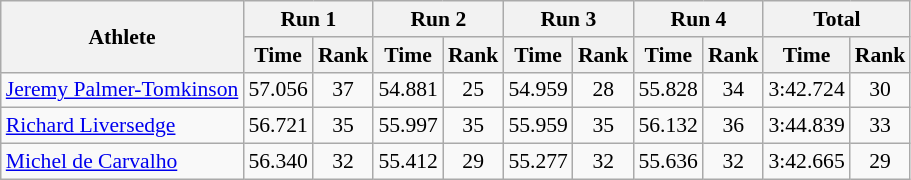<table class="wikitable" border="1" style="font-size:90%">
<tr>
<th rowspan="2">Athlete</th>
<th colspan="2">Run 1</th>
<th colspan="2">Run 2</th>
<th colspan="2">Run 3</th>
<th colspan="2">Run 4</th>
<th colspan="2">Total</th>
</tr>
<tr>
<th>Time</th>
<th>Rank</th>
<th>Time</th>
<th>Rank</th>
<th>Time</th>
<th>Rank</th>
<th>Time</th>
<th>Rank</th>
<th>Time</th>
<th>Rank</th>
</tr>
<tr>
<td><a href='#'>Jeremy Palmer-Tomkinson</a></td>
<td align="center">57.056</td>
<td align="center">37</td>
<td align="center">54.881</td>
<td align="center">25</td>
<td align="center">54.959</td>
<td align="center">28</td>
<td align="center">55.828</td>
<td align="center">34</td>
<td align="center">3:42.724</td>
<td align="center">30</td>
</tr>
<tr>
<td><a href='#'>Richard Liversedge</a></td>
<td align="center">56.721</td>
<td align="center">35</td>
<td align="center">55.997</td>
<td align="center">35</td>
<td align="center">55.959</td>
<td align="center">35</td>
<td align="center">56.132</td>
<td align="center">36</td>
<td align="center">3:44.839</td>
<td align="center">33</td>
</tr>
<tr>
<td><a href='#'>Michel de Carvalho</a></td>
<td align="center">56.340</td>
<td align="center">32</td>
<td align="center">55.412</td>
<td align="center">29</td>
<td align="center">55.277</td>
<td align="center">32</td>
<td align="center">55.636</td>
<td align="center">32</td>
<td align="center">3:42.665</td>
<td align="center">29</td>
</tr>
</table>
